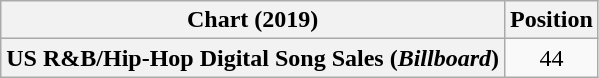<table class="wikitable sortable plainrowheaders" style="text-align:center">
<tr>
<th scope="col">Chart (2019)</th>
<th scope="col">Position</th>
</tr>
<tr>
<th scope="row">US R&B/Hip-Hop Digital Song Sales (<em>Billboard</em>)</th>
<td>44</td>
</tr>
</table>
